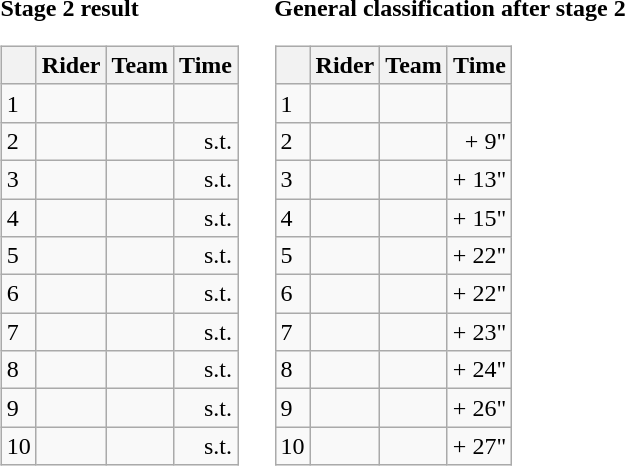<table>
<tr>
<td><strong>Stage 2 result</strong><br><table class="wikitable">
<tr>
<th></th>
<th>Rider</th>
<th>Team</th>
<th>Time</th>
</tr>
<tr>
<td>1</td>
<td></td>
<td></td>
<td align="right"></td>
</tr>
<tr>
<td>2</td>
<td></td>
<td></td>
<td align="right">s.t.</td>
</tr>
<tr>
<td>3</td>
<td></td>
<td></td>
<td align="right">s.t.</td>
</tr>
<tr>
<td>4</td>
<td></td>
<td></td>
<td align="right">s.t.</td>
</tr>
<tr>
<td>5</td>
<td></td>
<td></td>
<td align="right">s.t.</td>
</tr>
<tr>
<td>6</td>
<td></td>
<td></td>
<td align="right">s.t.</td>
</tr>
<tr>
<td>7</td>
<td></td>
<td></td>
<td align="right">s.t.</td>
</tr>
<tr>
<td>8</td>
<td></td>
<td></td>
<td align="right">s.t.</td>
</tr>
<tr>
<td>9</td>
<td></td>
<td></td>
<td align="right">s.t.</td>
</tr>
<tr>
<td>10</td>
<td></td>
<td></td>
<td align="right">s.t.</td>
</tr>
</table>
</td>
<td></td>
<td><strong>General classification after stage 2</strong><br><table class="wikitable">
<tr>
<th></th>
<th>Rider</th>
<th>Team</th>
<th>Time</th>
</tr>
<tr>
<td>1</td>
<td> </td>
<td></td>
<td align="right"></td>
</tr>
<tr>
<td>2</td>
<td></td>
<td></td>
<td align="right">+ 9"</td>
</tr>
<tr>
<td>3</td>
<td></td>
<td></td>
<td align="right">+ 13"</td>
</tr>
<tr>
<td>4</td>
<td></td>
<td></td>
<td align="right">+ 15"</td>
</tr>
<tr>
<td>5</td>
<td></td>
<td></td>
<td align="right">+ 22"</td>
</tr>
<tr>
<td>6</td>
<td></td>
<td></td>
<td align="right">+ 22"</td>
</tr>
<tr>
<td>7</td>
<td></td>
<td></td>
<td align="right">+ 23"</td>
</tr>
<tr>
<td>8</td>
<td></td>
<td></td>
<td align="right">+ 24"</td>
</tr>
<tr>
<td>9</td>
<td></td>
<td></td>
<td align="right">+ 26"</td>
</tr>
<tr>
<td>10</td>
<td></td>
<td></td>
<td align="right">+ 27"</td>
</tr>
</table>
</td>
</tr>
</table>
